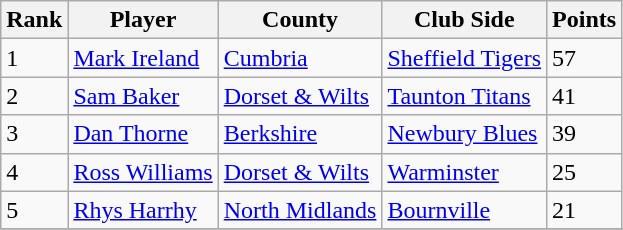<table class="wikitable">
<tr>
<th>Rank</th>
<th>Player</th>
<th>County</th>
<th>Club Side</th>
<th>Points</th>
</tr>
<tr>
<td>1</td>
<td> <a href='#'>Mark Ireland</a></td>
<td><a href='#'>Cumbria</a></td>
<td><a href='#'>Sheffield Tigers</a></td>
<td>57</td>
</tr>
<tr>
<td>2</td>
<td> <a href='#'>Sam Baker</a></td>
<td><a href='#'>Dorset & Wilts</a></td>
<td><a href='#'>Taunton Titans</a></td>
<td>41</td>
</tr>
<tr>
<td>3</td>
<td> <a href='#'>Dan Thorne</a></td>
<td><a href='#'>Berkshire</a></td>
<td><a href='#'>Newbury Blues</a></td>
<td>39</td>
</tr>
<tr>
<td>4</td>
<td> <a href='#'>Ross Williams</a></td>
<td><a href='#'>Dorset & Wilts</a></td>
<td><a href='#'>Warminster</a></td>
<td>25</td>
</tr>
<tr>
<td>5</td>
<td> <a href='#'>Rhys Harrhy</a></td>
<td><a href='#'>North Midlands</a></td>
<td><a href='#'>Bournville</a></td>
<td>21</td>
</tr>
<tr>
</tr>
</table>
